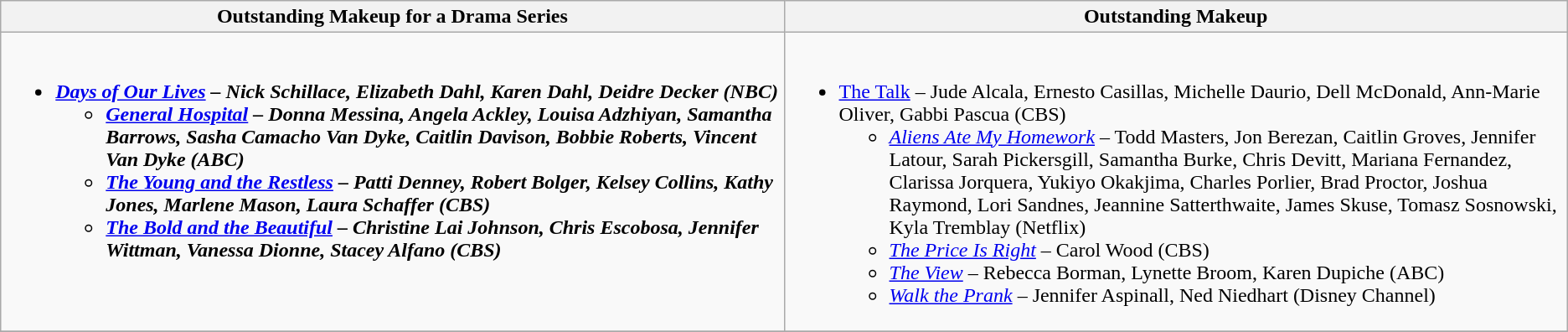<table class=wikitable>
<tr>
<th style="width:50%">Outstanding Makeup for a Drama Series</th>
<th style="width:50%">Outstanding Makeup</th>
</tr>
<tr>
<td valign="top"><br><ul><li><strong><em><a href='#'>Days of Our Lives</a><em> – Nick Schillace, Elizabeth Dahl, Karen Dahl, Deidre Decker (NBC)<strong><ul><li></em><a href='#'>General Hospital</a><em> – Donna Messina, Angela Ackley, Louisa Adzhiyan, Samantha Barrows, Sasha Camacho Van Dyke, Caitlin Davison, Bobbie Roberts, Vincent Van Dyke (ABC)</li><li></em><a href='#'>The Young and the Restless</a><em> – Patti Denney, Robert Bolger, Kelsey Collins, Kathy Jones, Marlene Mason, Laura Schaffer (CBS)</li><li></em><a href='#'>The Bold and the Beautiful</a><em> – Christine Lai Johnson, Chris Escobosa, Jennifer Wittman, Vanessa Dionne, Stacey Alfano (CBS)</li></ul></li></ul></td>
<td valign="top"><br><ul><li></em></strong><a href='#'>The Talk</a></em> – Jude Alcala, Ernesto Casillas, Michelle Daurio, Dell McDonald, Ann-Marie Oliver, Gabbi Pascua (CBS)</strong><ul><li><em><a href='#'>Aliens Ate My Homework</a></em> – Todd Masters, Jon Berezan, Caitlin Groves, Jennifer Latour, Sarah Pickersgill, Samantha Burke, Chris Devitt, Mariana Fernandez, Clarissa Jorquera, Yukiyo Okakjima, Charles Porlier, Brad Proctor, Joshua Raymond, Lori Sandnes, Jeannine Satterthwaite, James Skuse, Tomasz Sosnowski, Kyla Tremblay (Netflix)</li><li><em><a href='#'>The Price Is Right</a></em> – Carol Wood (CBS)</li><li><em><a href='#'>The View</a></em> – Rebecca Borman, Lynette Broom, Karen Dupiche (ABC)</li><li><em><a href='#'>Walk the Prank</a></em> – Jennifer Aspinall, Ned Niedhart (Disney Channel)</li></ul></li></ul></td>
</tr>
<tr>
</tr>
</table>
